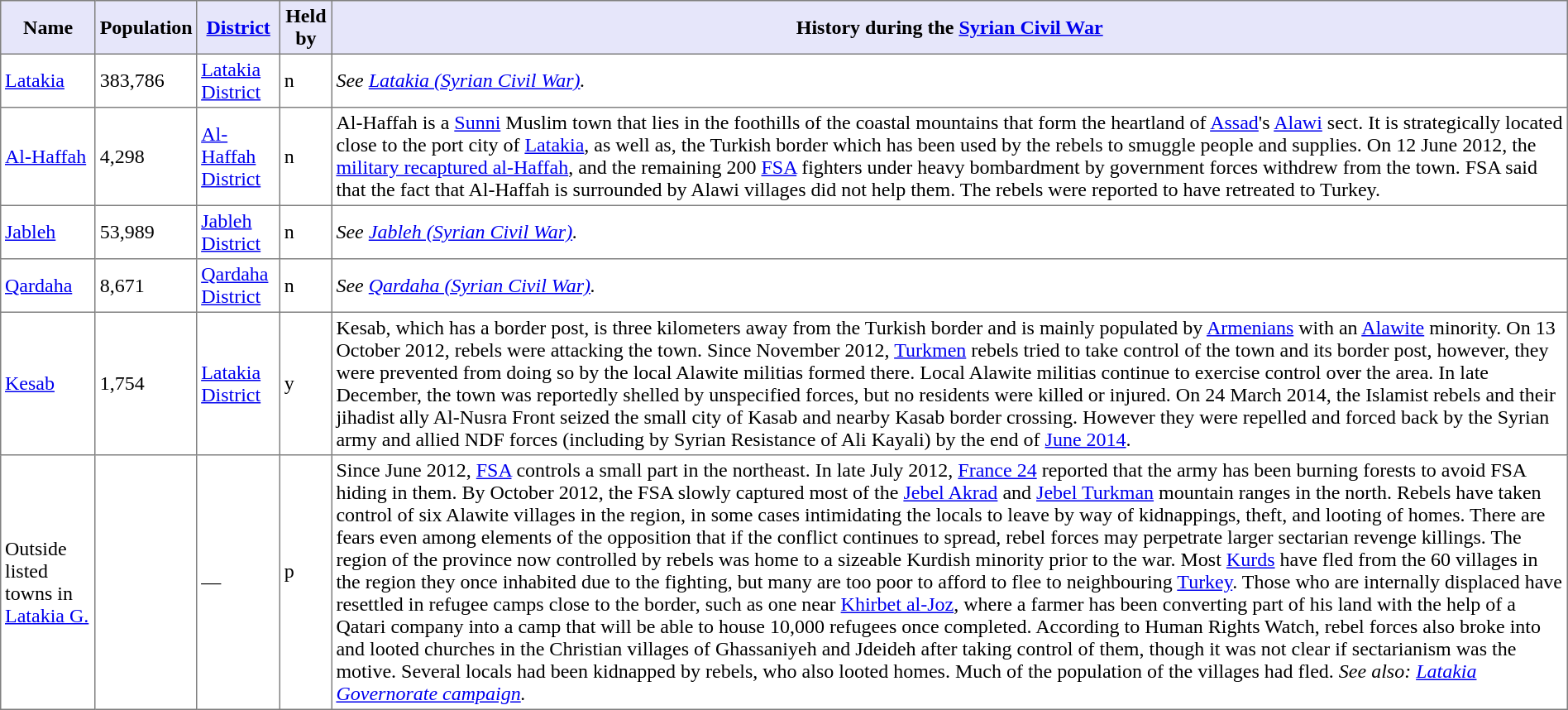<table class="toccolours sortable" border="1" cellpadding="3" style="border-collapse:collapse">
<tr style="background:lavender;">
<th>Name</th>
<th>Population</th>
<th><a href='#'>District</a></th>
<th>Held by</th>
<th>History during the <a href='#'>Syrian Civil War</a></th>
</tr>
<tr>
<td><a href='#'>Latakia</a></td>
<td>383,786</td>
<td><a href='#'>Latakia District</a></td>
<td><span>n</span></td>
<td><em>See <a href='#'>Latakia (Syrian Civil War)</a>.</em></td>
</tr>
<tr>
<td><a href='#'>Al-Haffah</a></td>
<td>4,298</td>
<td><a href='#'>Al-Haffah District</a></td>
<td><span>n</span></td>
<td>Al-Haffah is a <a href='#'>Sunni</a> Muslim town that lies in the foothills of the coastal mountains that form the heartland of <a href='#'>Assad</a>'s <a href='#'>Alawi</a> sect. It is strategically located close to the port city of <a href='#'>Latakia</a>, as well as, the Turkish border which has been used by the rebels to smuggle people and supplies. On 12 June 2012, the <a href='#'>military recaptured al-Haffah</a>, and the remaining 200 <a href='#'>FSA</a> fighters under heavy bombardment by government forces withdrew from the town. FSA said that the fact that Al-Haffah is surrounded by Alawi villages did not help them. The rebels were reported to have retreated to Turkey.</td>
</tr>
<tr>
<td><a href='#'>Jableh</a></td>
<td>53,989</td>
<td><a href='#'>Jableh District</a></td>
<td><span>n</span></td>
<td><em>See <a href='#'>Jableh (Syrian Civil War)</a>.</em></td>
</tr>
<tr>
<td><a href='#'>Qardaha</a></td>
<td>8,671</td>
<td><a href='#'>Qardaha District</a></td>
<td><span>n</span></td>
<td><em>See <a href='#'>Qardaha (Syrian Civil War)</a>.</em></td>
</tr>
<tr>
<td><a href='#'>Kesab</a></td>
<td>1,754</td>
<td><a href='#'>Latakia District</a></td>
<td><span>y</span></td>
<td>Kesab, which has a border post, is three kilometers away from the Turkish border and is mainly populated by <a href='#'>Armenians</a> with an <a href='#'>Alawite</a> minority. On 13 October 2012, rebels were attacking the town. Since November 2012, <a href='#'>Turkmen</a> rebels tried to take control of the town and its border post, however, they were prevented from doing so by the local Alawite militias formed there. Local Alawite militias continue to exercise control over the area. In late December, the town was reportedly shelled by unspecified forces, but no residents were killed or injured. On 24 March 2014, the Islamist rebels and their jihadist ally Al-Nusra Front seized the small city of Kasab and nearby Kasab border crossing. However they were repelled and forced back by the Syrian army and allied NDF forces (including by Syrian Resistance of Ali Kayali) by the end of <a href='#'>June 2014</a>.</td>
</tr>
<tr>
<td>Outside listed towns in <a href='#'>Latakia G.</a></td>
<td></td>
<td>—</td>
<td><span>p</span><br><br></td>
<td>Since June 2012, <a href='#'>FSA</a> controls a small part in the northeast. In late July 2012, <a href='#'>France 24</a> reported that the army has been burning forests to avoid FSA hiding in them. By October 2012, the FSA slowly captured most of the <a href='#'>Jebel Akrad</a> and <a href='#'>Jebel Turkman</a> mountain ranges in the north. Rebels have taken control of six Alawite villages in the region, in some cases intimidating the locals to leave by way of kidnappings, theft, and looting of homes. There are fears even among elements of the opposition that if the conflict continues to spread, rebel forces may perpetrate larger sectarian revenge killings. The region of the province now controlled by rebels was home to a sizeable Kurdish minority prior to the war. Most <a href='#'>Kurds</a> have fled from the 60 villages in the region they once inhabited due to the fighting, but many are too poor to afford to flee to neighbouring <a href='#'>Turkey</a>. Those who are internally displaced have resettled in refugee camps close to the border, such as one near <a href='#'>Khirbet al-Joz</a>, where a farmer has been converting part of his land with the help of a Qatari company into a camp that will be able to house 10,000 refugees once completed. According to Human Rights Watch, rebel forces also broke into and looted churches in the Christian villages of Ghassaniyeh and Jdeideh after taking control of them, though it was not clear if sectarianism was the motive. Several locals had been kidnapped by rebels, who also looted homes. Much of the population of the villages had fled. <em>See also: <a href='#'>Latakia Governorate campaign</a>.</em></td>
</tr>
</table>
